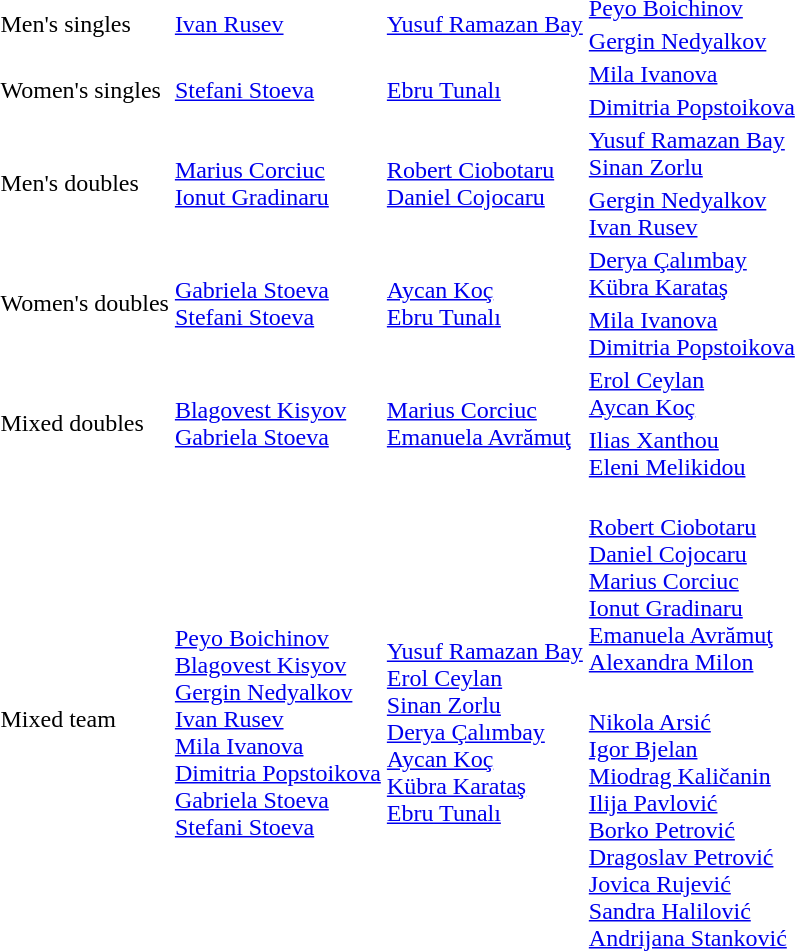<table>
<tr>
<td rowspan="2">Men's singles</td>
<td rowspan="2"> <a href='#'>Ivan Rusev</a></td>
<td rowspan="2"> <a href='#'>Yusuf Ramazan Bay</a></td>
<td> <a href='#'>Peyo Boichinov</a></td>
</tr>
<tr>
<td> <a href='#'>Gergin Nedyalkov</a></td>
</tr>
<tr>
<td rowspan="2">Women's singles</td>
<td rowspan="2"> <a href='#'>Stefani Stoeva</a></td>
<td rowspan="2"> <a href='#'>Ebru Tunalı</a></td>
<td> <a href='#'>Mila Ivanova</a></td>
</tr>
<tr>
<td> <a href='#'>Dimitria Popstoikova</a></td>
</tr>
<tr>
<td rowspan="2">Men's doubles</td>
<td rowspan="2"> <a href='#'>Marius Corciuc</a><br> <a href='#'>Ionut Gradinaru</a></td>
<td rowspan="2"> <a href='#'>Robert Ciobotaru</a><br> <a href='#'>Daniel Cojocaru</a></td>
<td> <a href='#'>Yusuf Ramazan Bay</a><br> <a href='#'>Sinan Zorlu</a></td>
</tr>
<tr>
<td> <a href='#'>Gergin Nedyalkov</a><br> <a href='#'>Ivan Rusev</a></td>
</tr>
<tr>
<td rowspan="2">Women's doubles</td>
<td rowspan="2"> <a href='#'>Gabriela Stoeva</a><br> <a href='#'>Stefani Stoeva</a></td>
<td rowspan="2"> <a href='#'>Aycan Koç</a><br> <a href='#'>Ebru Tunalı</a></td>
<td> <a href='#'>Derya Çalımbay</a><br> <a href='#'>Kübra Karataş</a></td>
</tr>
<tr>
<td> <a href='#'>Mila Ivanova</a><br> <a href='#'>Dimitria Popstoikova</a></td>
</tr>
<tr>
<td rowspan="2">Mixed doubles</td>
<td rowspan="2"> <a href='#'>Blagovest Kisyov</a><br> <a href='#'>Gabriela Stoeva</a></td>
<td rowspan="2"> <a href='#'>Marius Corciuc</a><br> <a href='#'>Emanuela Avrămuţ</a></td>
<td> <a href='#'>Erol Ceylan</a><br> <a href='#'>Aycan Koç</a></td>
</tr>
<tr>
<td> <a href='#'>Ilias Xanthou</a><br> <a href='#'>Eleni Melikidou</a></td>
</tr>
<tr>
<td rowspan="2">Mixed team</td>
<td rowspan="2"><br><a href='#'>Peyo Boichinov</a><br><a href='#'>Blagovest Kisyov</a><br><a href='#'>Gergin Nedyalkov</a><br><a href='#'>Ivan Rusev</a><br><a href='#'>Mila Ivanova</a><br><a href='#'>Dimitria Popstoikova</a><br><a href='#'>Gabriela Stoeva</a><br><a href='#'>Stefani Stoeva</a></td>
<td rowspan="2"><br><a href='#'>Yusuf Ramazan Bay</a><br><a href='#'>Erol Ceylan</a><br><a href='#'>Sinan Zorlu</a><br><a href='#'>Derya Çalımbay</a><br><a href='#'>Aycan Koç</a><br><a href='#'>Kübra Karataş</a><br><a href='#'>Ebru Tunalı</a></td>
<td><br><a href='#'>Robert Ciobotaru</a><br><a href='#'>Daniel Cojocaru</a><br><a href='#'>Marius Corciuc</a><br><a href='#'>Ionut Gradinaru</a><br><a href='#'>Emanuela Avrămuţ</a><br><a href='#'>Alexandra Milon</a></td>
</tr>
<tr>
<td><br><a href='#'>Nikola Arsić</a><br><a href='#'>Igor Bjelan</a><br><a href='#'>Miodrag Kaličanin</a><br><a href='#'>Ilija Pavlović</a><br><a href='#'>Borko Petrović</a><br><a href='#'>Dragoslav Petrović</a><br><a href='#'>Jovica Rujević</a><br><a href='#'>Sandra Halilović</a><br><a href='#'>Andrijana Stanković</a></td>
</tr>
</table>
